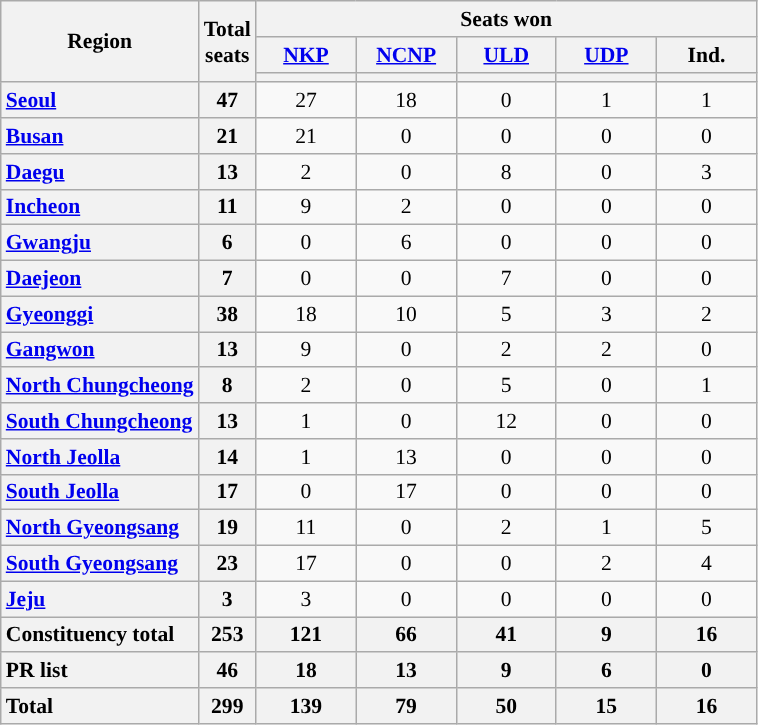<table class="wikitable" style="text-align:center; font-size: 0.9em">
<tr>
<th rowspan="3">Region</th>
<th rowspan="3">Total<br>seats</th>
<th colspan="5">Seats won</th>
</tr>
<tr>
<th class="unsortable" style="width:60px"><a href='#'>NKP</a></th>
<th class="unsortable" style="width:60px"><a href='#'>NCNP</a></th>
<th class="unsortable" style="width:60px"><a href='#'>ULD</a></th>
<th class="unsortable" style="width:60px"><a href='#'>UDP</a></th>
<th class="unsortable" style="width:60px">Ind.</th>
</tr>
<tr>
<th style="background:"></th>
<th style="background:"></th>
<th style="background:"></th>
<th style="background:"></th>
<th style="background:"></th>
</tr>
<tr>
<th style="text-align: left"><a href='#'>Seoul</a></th>
<th>47</th>
<td>27</td>
<td>18</td>
<td>0</td>
<td>1</td>
<td>1</td>
</tr>
<tr>
<th style="text-align: left"><a href='#'>Busan</a></th>
<th>21</th>
<td>21</td>
<td>0</td>
<td>0</td>
<td>0</td>
<td>0</td>
</tr>
<tr>
<th style="text-align: left"><a href='#'>Daegu</a></th>
<th>13</th>
<td>2</td>
<td>0</td>
<td>8</td>
<td>0</td>
<td>3</td>
</tr>
<tr>
<th style="text-align: left"><a href='#'>Incheon</a></th>
<th>11</th>
<td>9</td>
<td>2</td>
<td>0</td>
<td>0</td>
<td>0</td>
</tr>
<tr>
<th style="text-align: left"><a href='#'>Gwangju</a></th>
<th>6</th>
<td>0</td>
<td>6</td>
<td>0</td>
<td>0</td>
<td>0</td>
</tr>
<tr>
<th style="text-align: left"><a href='#'>Daejeon</a></th>
<th>7</th>
<td>0</td>
<td>0</td>
<td>7</td>
<td>0</td>
<td>0</td>
</tr>
<tr>
<th style="text-align: left"><a href='#'>Gyeonggi</a></th>
<th>38</th>
<td>18</td>
<td>10</td>
<td>5</td>
<td>3</td>
<td>2</td>
</tr>
<tr>
<th style="text-align: left"><a href='#'>Gangwon</a></th>
<th>13</th>
<td>9</td>
<td>0</td>
<td>2</td>
<td>2</td>
<td>0</td>
</tr>
<tr>
<th style="text-align: left"><a href='#'>North Chungcheong</a></th>
<th>8</th>
<td>2</td>
<td>0</td>
<td>5</td>
<td>0</td>
<td>1</td>
</tr>
<tr>
<th style="text-align: left"><a href='#'>South Chungcheong</a></th>
<th>13</th>
<td>1</td>
<td>0</td>
<td>12</td>
<td>0</td>
<td>0</td>
</tr>
<tr>
<th style="text-align: left"><a href='#'>North Jeolla</a></th>
<th>14</th>
<td>1</td>
<td>13</td>
<td>0</td>
<td>0</td>
<td>0</td>
</tr>
<tr>
<th style="text-align: left"><a href='#'>South Jeolla</a></th>
<th>17</th>
<td>0</td>
<td>17</td>
<td>0</td>
<td>0</td>
<td>0</td>
</tr>
<tr>
<th style="text-align: left"><a href='#'>North Gyeongsang</a></th>
<th>19</th>
<td>11</td>
<td>0</td>
<td>2</td>
<td>1</td>
<td>5</td>
</tr>
<tr>
<th style="text-align: left"><a href='#'>South Gyeongsang</a></th>
<th>23</th>
<td>17</td>
<td>0</td>
<td>0</td>
<td>2</td>
<td>4</td>
</tr>
<tr>
<th style="text-align: left"><a href='#'>Jeju</a></th>
<th>3</th>
<td>3</td>
<td>0</td>
<td>0</td>
<td>0</td>
<td>0</td>
</tr>
<tr class="sortbottom">
<th style="text-align: left">Constituency total</th>
<th>253</th>
<th>121</th>
<th>66</th>
<th>41</th>
<th>9</th>
<th>16</th>
</tr>
<tr>
<th style="text-align: left">PR list</th>
<th>46</th>
<th>18</th>
<th>13</th>
<th>9</th>
<th>6</th>
<th>0</th>
</tr>
<tr>
<th style="text-align: left">Total</th>
<th>299</th>
<th>139</th>
<th>79</th>
<th>50</th>
<th>15</th>
<th>16</th>
</tr>
</table>
